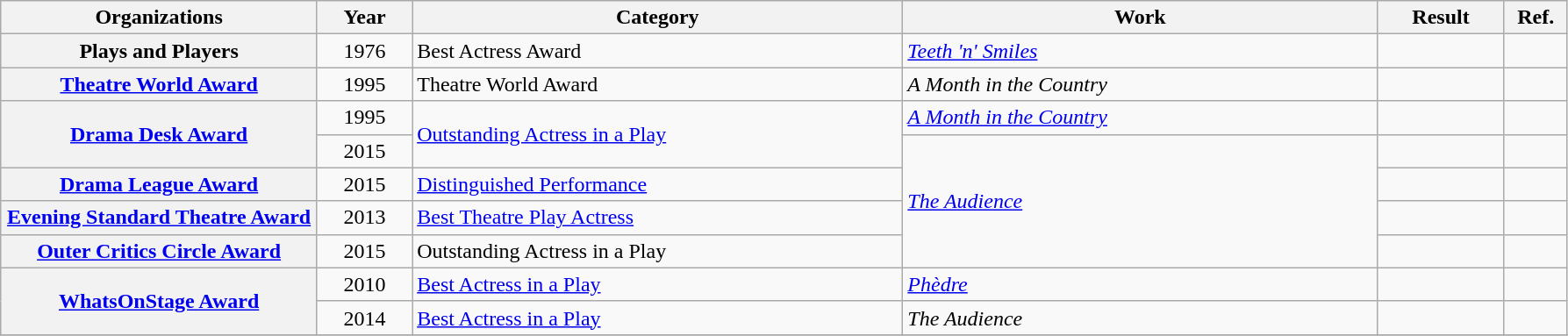<table class="wikitable sortable plainrowheaders">
<tr>
<th scope="col" style="width:20%;">Organizations</th>
<th scope="col" style="width:6%;">Year</th>
<th scope="col" style="width:31%;">Category</th>
<th scope="col" style="width:30%;">Work</th>
<th scope="col" style="width:8%;">Result</th>
<th scope="col" style="width:4%;" class="unsortable">Ref.</th>
</tr>
<tr>
<th rowspan="1" scope="row">Plays and Players</th>
<td style="text-align:center;">1976</td>
<td>Best Actress Award</td>
<td><em><a href='#'>Teeth 'n' Smiles</a></em></td>
<td></td>
<td></td>
</tr>
<tr>
<th rowspan="1" scope="row"><a href='#'>Theatre World Award</a></th>
<td style="text-align:center;">1995</td>
<td>Theatre World Award</td>
<td><em>A Month in the Country</em></td>
<td></td>
<td></td>
</tr>
<tr>
<th rowspan="2" scope="row"><a href='#'>Drama Desk Award</a></th>
<td style="text-align:center;">1995</td>
<td rowspan="2"><a href='#'>Outstanding Actress in a Play</a></td>
<td><em><a href='#'>A Month in the Country</a></em></td>
<td></td>
<td></td>
</tr>
<tr>
<td style="text-align:center;">2015</td>
<td rowspan=4><em><a href='#'>The Audience</a></em></td>
<td></td>
<td></td>
</tr>
<tr>
<th rowspan="1" scope="row"><a href='#'>Drama League Award</a></th>
<td style="text-align:center;">2015</td>
<td><a href='#'>Distinguished Performance</a></td>
<td></td>
<td></td>
</tr>
<tr>
<th rowspan="1" scope="row"><a href='#'>Evening Standard Theatre Award</a></th>
<td style="text-align:center;">2013</td>
<td><a href='#'>Best Theatre Play Actress</a></td>
<td></td>
<td></td>
</tr>
<tr>
<th rowspan="1" scope="row"><a href='#'>Outer Critics Circle Award</a></th>
<td style="text-align:center;">2015</td>
<td>Outstanding Actress in a Play</td>
<td></td>
<td></td>
</tr>
<tr>
<th rowspan="2" scope="row"><a href='#'>WhatsOnStage Award</a></th>
<td style="text-align:center;">2010</td>
<td><a href='#'>Best Actress in a Play</a></td>
<td><em><a href='#'>Phèdre</a></em></td>
<td></td>
<td></td>
</tr>
<tr>
<td style="text-align:center;">2014</td>
<td><a href='#'>Best Actress in a Play</a></td>
<td><em>The Audience</em></td>
<td></td>
<td></td>
</tr>
<tr>
</tr>
</table>
